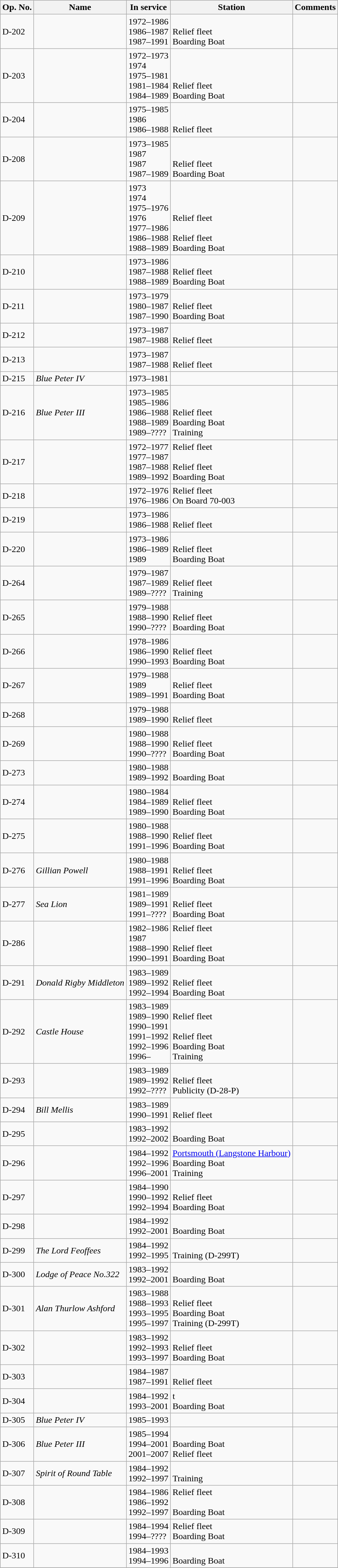<table class="wikitable">
<tr>
<th>Op. No.</th>
<th>Name</th>
<th>In service </th>
<th>Station</th>
<th>Comments</th>
</tr>
<tr>
<td>D-202</td>
<td></td>
<td>1972–1986<br>1986–1987<br>1987–1991</td>
<td><br>Relief fleet<br>Boarding Boat</td>
<td></td>
</tr>
<tr>
<td>D-203</td>
<td></td>
<td>1972–1973<br>1974<br>1975–1981<br>1981–1984<br>1984–1989</td>
<td><br><br><br>Relief fleet<br>Boarding Boat</td>
<td></td>
</tr>
<tr>
<td>D-204</td>
<td></td>
<td>1975–1985<br>1986<br>1986–1988</td>
<td><br><br>Relief fleet</td>
<td></td>
</tr>
<tr>
<td>D-208</td>
<td></td>
<td>1973–1985<br>1987<br>1987<br>1987–1989</td>
<td><br><br>Relief fleet<br>Boarding Boat</td>
<td></td>
</tr>
<tr>
<td>D-209</td>
<td></td>
<td>1973<br>1974<br>1975–1976<br>1976<br>1977–1986<br>1986–1988<br>1988–1989</td>
<td><br><br><br>Relief fleet<br><br>Relief fleet<br>Boarding Boat</td>
<td></td>
</tr>
<tr>
<td>D-210</td>
<td></td>
<td>1973–1986<br>1987–1988<br>1988–1989</td>
<td><br>Relief fleet<br>Boarding Boat</td>
<td></td>
</tr>
<tr>
<td>D-211</td>
<td></td>
<td>1973–1979<br>1980–1987<br>1987–1990</td>
<td><br>Relief fleet<br>Boarding Boat</td>
<td></td>
</tr>
<tr>
<td>D-212</td>
<td></td>
<td>1973–1987<br>1987–1988</td>
<td><br>Relief fleet</td>
<td></td>
</tr>
<tr>
<td>D-213</td>
<td></td>
<td>1973–1987<br>1987–1988</td>
<td><br>Relief fleet</td>
<td></td>
</tr>
<tr>
<td>D-215</td>
<td><em>Blue Peter IV</em></td>
<td>1973–1981</td>
<td></td>
<td></td>
</tr>
<tr>
<td>D-216</td>
<td><em>Blue Peter III</em></td>
<td>1973–1985<br>1985–1986<br>1986–1988<br>1988–1989<br>1989–????</td>
<td><br><br>Relief fleet<br>Boarding Boat<br>Training</td>
<td></td>
</tr>
<tr>
<td>D-217</td>
<td></td>
<td>1972–1977<br>1977–1987<br>1987–1988<br>1989–1992</td>
<td>Relief fleet<br><br>Relief fleet<br>Boarding Boat</td>
<td></td>
</tr>
<tr>
<td>D-218</td>
<td></td>
<td>1972–1976<br>1976–1986</td>
<td>Relief fleet<br>On Board 70-003</td>
<td></td>
</tr>
<tr>
<td>D-219</td>
<td></td>
<td>1973–1986<br>1986–1988</td>
<td><br>Relief fleet</td>
<td></td>
</tr>
<tr>
<td>D-220</td>
<td></td>
<td>1973–1986<br>1986–1989<br>1989</td>
<td><br>Relief fleet<br>Boarding Boat</td>
<td></td>
</tr>
<tr>
<td>D-264</td>
<td></td>
<td>1979–1987<br>1987–1989<br>1989–????</td>
<td><br>Relief fleet<br>Training</td>
<td></td>
</tr>
<tr>
<td>D-265</td>
<td></td>
<td>1979–1988<br>1988–1990<br>1990–????</td>
<td><br>Relief fleet<br>Boarding Boat</td>
<td></td>
</tr>
<tr>
<td>D-266</td>
<td></td>
<td>1978–1986<br>1986–1990<br>1990–1993</td>
<td><br>Relief fleet<br>Boarding Boat</td>
<td></td>
</tr>
<tr>
<td>D-267</td>
<td></td>
<td>1979–1988<br>1989<br>1989–1991</td>
<td><br>Relief fleet<br>Boarding Boat</td>
<td></td>
</tr>
<tr>
<td>D-268</td>
<td></td>
<td>1979–1988<br>1989–1990</td>
<td><br>Relief fleet</td>
<td></td>
</tr>
<tr>
<td>D-269</td>
<td></td>
<td>1980–1988<br>1988–1990<br>1990–????</td>
<td><br>Relief fleet<br>Boarding Boat</td>
<td></td>
</tr>
<tr>
<td>D-273</td>
<td></td>
<td>1980–1988<br>1989–1992</td>
<td><br>Boarding Boat</td>
<td></td>
</tr>
<tr>
<td>D-274</td>
<td></td>
<td>1980–1984<br>1984–1989<br>1989–1990</td>
<td><br>Relief fleet<br>Boarding Boat</td>
<td></td>
</tr>
<tr>
<td>D-275</td>
<td></td>
<td>1980–1988<br>1988–1990<br>1991–1996</td>
<td><br>Relief fleet<br>Boarding Boat</td>
<td></td>
</tr>
<tr>
<td>D-276</td>
<td><em>Gillian Powell</em></td>
<td>1980–1988<br>1988–1991<br>1991–1996</td>
<td><br>Relief fleet<br>Boarding Boat</td>
<td></td>
</tr>
<tr>
<td>D-277</td>
<td><em>Sea Lion</em></td>
<td>1981–1989<br>1989–1991<br>1991–????</td>
<td><br>Relief fleet<br>Boarding Boat</td>
<td></td>
</tr>
<tr>
<td>D-286</td>
<td></td>
<td>1982–1986<br>1987<br>1988–1990<br>1990–1991</td>
<td>Relief fleet<br><br>Relief fleet<br>Boarding Boat</td>
<td></td>
</tr>
<tr>
<td>D-291</td>
<td><em>Donald Rigby Middleton</em></td>
<td>1983–1989<br>1989–1992<br>1992–1994</td>
<td><br>Relief fleet<br>Boarding Boat</td>
<td></td>
</tr>
<tr>
<td>D-292</td>
<td><em>Castle House</em></td>
<td>1983–1989<br>1989–1990<br>1990–1991<br>1991–1992<br>1992–1996<br>1996–</td>
<td><br>Relief fleet<br><br>Relief fleet<br>Boarding Boat<br>Training</td>
<td></td>
</tr>
<tr>
<td>D-293</td>
<td></td>
<td>1983–1989<br>1989–1992<br>1992–????</td>
<td><br>Relief fleet<br>Publicity (D-28-P)</td>
<td></td>
</tr>
<tr>
<td>D-294</td>
<td><em>Bill Mellis</em></td>
<td>1983–1989<br>1990–1991</td>
<td><br>Relief fleet</td>
<td></td>
</tr>
<tr>
<td>D-295</td>
<td></td>
<td>1983–1992<br>1992–2002</td>
<td><br>Boarding Boat</td>
<td></td>
</tr>
<tr>
<td>D-296</td>
<td></td>
<td>1984–1992<br>1992–1996<br>1996–2001</td>
<td><a href='#'>Portsmouth (Langstone Harbour)</a><br>Boarding Boat<br>Training</td>
<td></td>
</tr>
<tr>
<td>D-297</td>
<td></td>
<td>1984–1990<br>1990–1992<br>1992–1994</td>
<td><br>Relief fleet<br>Boarding Boat</td>
<td></td>
</tr>
<tr>
<td>D-298</td>
<td></td>
<td>1984–1992<br>1992–2001</td>
<td><br>Boarding Boat</td>
<td></td>
</tr>
<tr>
<td>D-299</td>
<td><em>The Lord Feoffees</em></td>
<td>1984–1992<br>1992–1995</td>
<td><br>Training (D-299T)</td>
<td></td>
</tr>
<tr>
<td>D-300</td>
<td><em>Lodge of Peace No.322</em></td>
<td>1983–1992<br>1992–2001</td>
<td><br>Boarding Boat</td>
<td></td>
</tr>
<tr>
<td>D-301</td>
<td><em>Alan Thurlow Ashford</em></td>
<td>1983–1988<br>1988–1993<br>1993–1995<br>1995–1997</td>
<td><br>Relief fleet<br>Boarding Boat<br>Training (D-299T)</td>
<td></td>
</tr>
<tr>
<td>D-302</td>
<td></td>
<td>1983–1992<br>1992–1993<br>1993–1997</td>
<td><br>Relief fleet<br>Boarding Boat</td>
<td></td>
</tr>
<tr>
<td>D-303</td>
<td></td>
<td>1984–1987<br>1987–1991</td>
<td><br>Relief fleet</td>
<td></td>
</tr>
<tr>
<td>D-304</td>
<td></td>
<td>1984–1992<br>1993–2001</td>
<td>t<br>Boarding Boat</td>
<td></td>
</tr>
<tr>
<td>D-305</td>
<td><em>Blue Peter IV</em></td>
<td>1985–1993</td>
<td></td>
<td></td>
</tr>
<tr>
<td>D-306</td>
<td><em>Blue Peter III</em></td>
<td>1985–1994<br>1994–2001<br>2001–2007</td>
<td><br>Boarding Boat<br>Relief fleet</td>
<td></td>
</tr>
<tr>
<td>D-307</td>
<td><em>Spirit of Round Table</em></td>
<td>1984–1992<br>1992–1997</td>
<td><br>Training</td>
<td></td>
</tr>
<tr>
<td>D-308</td>
<td></td>
<td>1984–1986<br>1986–1992<br>1992–1997</td>
<td>Relief fleet<br><br>Boarding Boat</td>
<td></td>
</tr>
<tr>
<td>D-309</td>
<td></td>
<td>1984–1994<br>1994–????</td>
<td>Relief fleet<br>Boarding Boat</td>
<td></td>
</tr>
<tr>
<td>D-310</td>
<td></td>
<td>1984–1993<br>1994–1996</td>
<td><br>Boarding Boat</td>
<td></td>
</tr>
<tr>
</tr>
</table>
